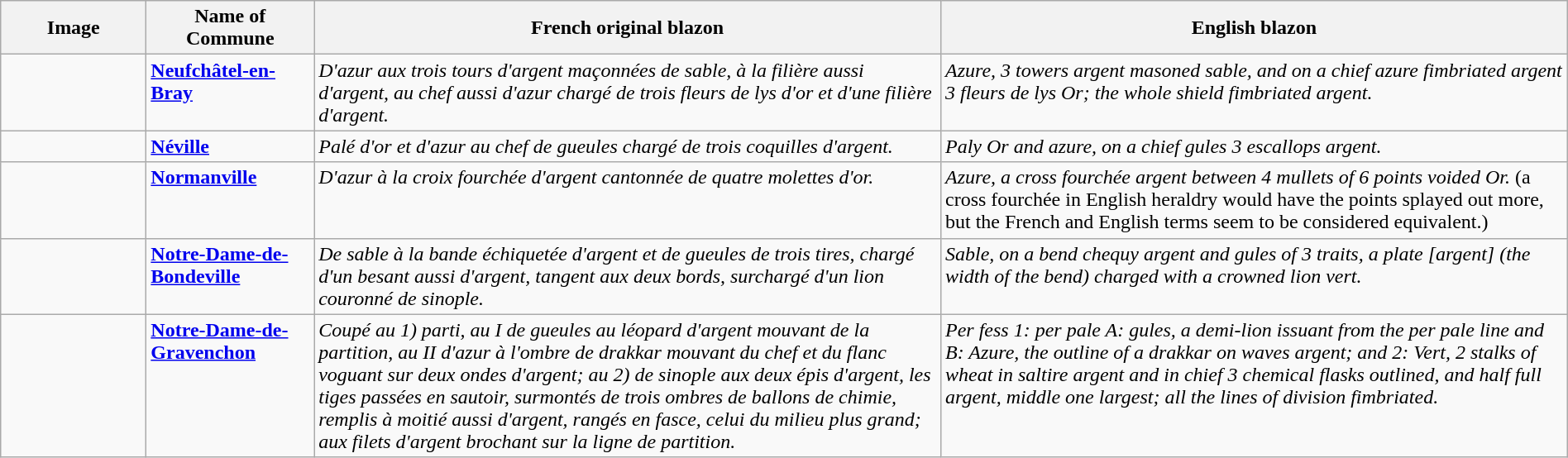<table class="wikitable" width="100%">
<tr>
<th width="110">Image</th>
<th>Name of Commune</th>
<th width="40%">French original blazon</th>
<th width="40%">English blazon</th>
</tr>
<tr valign=top>
<td align=center></td>
<td><strong><a href='#'>Neufchâtel-en-Bray</a></strong></td>
<td><em>D'azur aux trois tours d'argent maçonnées de sable, à la filière aussi d'argent, au chef aussi d'azur chargé de trois fleurs de lys d'or et d'une filière d'argent.</em></td>
<td><em>Azure, 3 towers argent masoned sable, and on a chief azure fimbriated argent 3 fleurs de lys Or; the whole shield fimbriated argent.</em></td>
</tr>
<tr valign=top>
<td align=center></td>
<td><strong><a href='#'>Néville</a></strong></td>
<td><em>Palé d'or et d'azur au chef de gueules chargé de trois coquilles d'argent.</em></td>
<td><em>Paly Or and azure, on a chief gules 3 escallops argent.</em></td>
</tr>
<tr valign=top>
<td align=center></td>
<td><strong><a href='#'>Normanville</a></strong></td>
<td><em>D'azur à la croix fourchée d'argent cantonnée de quatre molettes d'or.</em></td>
<td><em>Azure, a cross fourchée argent between 4 mullets of 6 points voided Or.</em> (a cross fourchée in English heraldry would have the points splayed out more, but the French and English terms seem to be considered equivalent.)</td>
</tr>
<tr valign=top>
<td align=center></td>
<td><strong><a href='#'>Notre-Dame-de-Bondeville</a></strong></td>
<td><em>De sable à la bande échiquetée d'argent et de gueules de trois tires, chargé d'un besant aussi d'argent, tangent aux deux bords, surchargé d'un lion couronné de sinople.</em></td>
<td><em>Sable, on a bend chequy argent and gules of 3 traits, a plate [argent] (the width of the bend) charged with a crowned lion vert.</em></td>
</tr>
<tr valign=top>
<td align=center></td>
<td><strong><a href='#'>Notre-Dame-de-Gravenchon</a></strong></td>
<td><em>Coupé au 1) parti, au I de gueules au léopard d'argent mouvant de la partition, au II d'azur à l'ombre de drakkar mouvant du chef et du flanc voguant sur deux ondes d'argent; au 2) de sinople aux deux épis d'argent, les tiges passées en sautoir, surmontés de trois ombres de ballons de chimie, remplis à moitié aussi d'argent, rangés en fasce, celui du milieu plus grand; aux filets d'argent brochant sur la ligne de partition.</em></td>
<td><em>Per fess 1: per pale A: gules, a demi-lion issuant from the per pale line and B: Azure, the outline of a drakkar on waves argent; and 2: Vert, 2 stalks of wheat in saltire argent and in chief 3 chemical flasks outlined, and half full argent, middle one largest; all the lines of division fimbriated.</em></td>
</tr>
</table>
